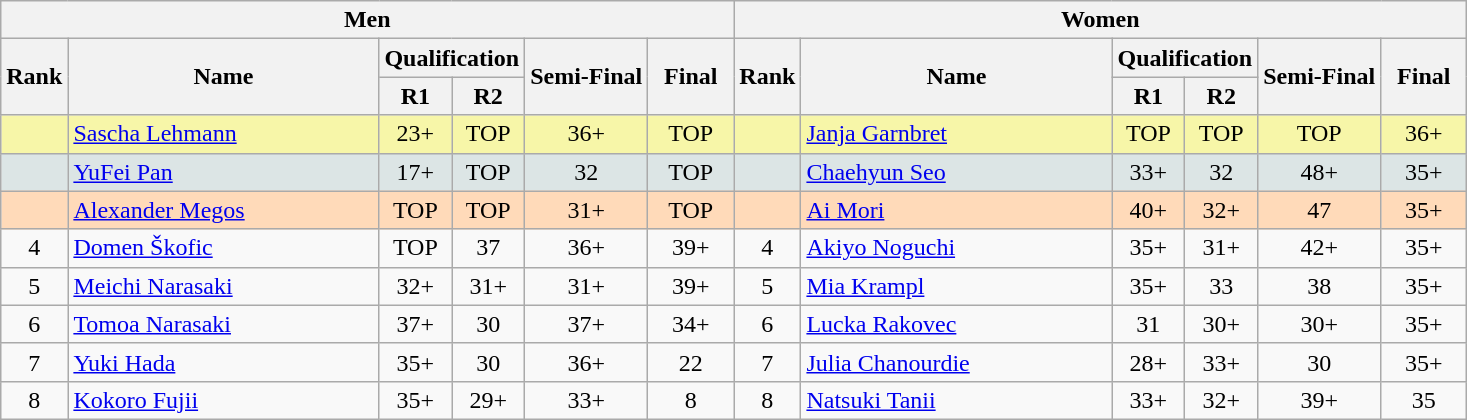<table class="wikitable sortable" style="text-align:center">
<tr>
<th colspan="6">Men</th>
<th colspan="6">Women</th>
</tr>
<tr>
<th rowspan="2">Rank</th>
<th rowspan="2" width="200">Name</th>
<th colspan="2">Qualification</th>
<th rowspan="2">Semi-Final</th>
<th rowspan="2" width="50">Final</th>
<th rowspan="2">Rank</th>
<th rowspan="2" width="200">Name</th>
<th colspan="2">Qualification</th>
<th rowspan="2">Semi-Final</th>
<th rowspan="2" width="50">Final</th>
</tr>
<tr>
<th>R1</th>
<th>R2</th>
<th>R1</th>
<th>R2</th>
</tr>
<tr bgcolor="#F7F6A8">
<td></td>
<td align="left"> <a href='#'>Sascha Lehmann</a></td>
<td>23+</td>
<td>TOP</td>
<td>36+</td>
<td>TOP</td>
<td></td>
<td align="left"> <a href='#'>Janja Garnbret</a></td>
<td>TOP</td>
<td>TOP</td>
<td>TOP</td>
<td>36+</td>
</tr>
<tr bgcolor="#DCE5E5">
<td></td>
<td align="left"> <a href='#'>YuFei Pan</a></td>
<td>17+</td>
<td>TOP</td>
<td>32</td>
<td>TOP</td>
<td></td>
<td align="left"> <a href='#'>Chaehyun Seo</a></td>
<td>33+</td>
<td>32</td>
<td>48+</td>
<td>35+</td>
</tr>
<tr bgcolor="#FFDAB9">
<td></td>
<td align="left"> <a href='#'>Alexander Megos</a></td>
<td>TOP</td>
<td>TOP</td>
<td>31+</td>
<td>TOP</td>
<td></td>
<td align="left"> <a href='#'>Ai Mori</a></td>
<td>40+</td>
<td>32+</td>
<td>47</td>
<td>35+</td>
</tr>
<tr>
<td align="center">4</td>
<td align="left"> <a href='#'>Domen Škofic</a></td>
<td>TOP</td>
<td>37</td>
<td>36+</td>
<td>39+</td>
<td>4</td>
<td align="left"> <a href='#'>Akiyo Noguchi</a></td>
<td>35+</td>
<td>31+</td>
<td>42+</td>
<td>35+</td>
</tr>
<tr>
<td align="center">5</td>
<td align="left"> <a href='#'>Meichi Narasaki</a></td>
<td>32+</td>
<td>31+</td>
<td>31+</td>
<td>39+</td>
<td>5</td>
<td align="left"> <a href='#'>Mia Krampl</a></td>
<td>35+</td>
<td>33</td>
<td>38</td>
<td>35+</td>
</tr>
<tr>
<td align="center">6</td>
<td align="left"> <a href='#'>Tomoa Narasaki</a></td>
<td>37+</td>
<td>30</td>
<td>37+</td>
<td>34+</td>
<td>6</td>
<td align="left"> <a href='#'>Lucka Rakovec</a></td>
<td>31</td>
<td>30+</td>
<td>30+</td>
<td>35+</td>
</tr>
<tr>
<td align="center">7</td>
<td align="left"> <a href='#'>Yuki Hada</a></td>
<td>35+</td>
<td>30</td>
<td>36+</td>
<td>22</td>
<td>7</td>
<td align="left"> <a href='#'>Julia Chanourdie</a></td>
<td>28+</td>
<td>33+</td>
<td>30</td>
<td>35+</td>
</tr>
<tr>
<td align="center">8</td>
<td align="left"> <a href='#'>Kokoro Fujii</a></td>
<td>35+</td>
<td>29+</td>
<td>33+</td>
<td>8</td>
<td>8</td>
<td align="left"> <a href='#'>Natsuki Tanii</a></td>
<td>33+</td>
<td>32+</td>
<td>39+</td>
<td>35</td>
</tr>
</table>
